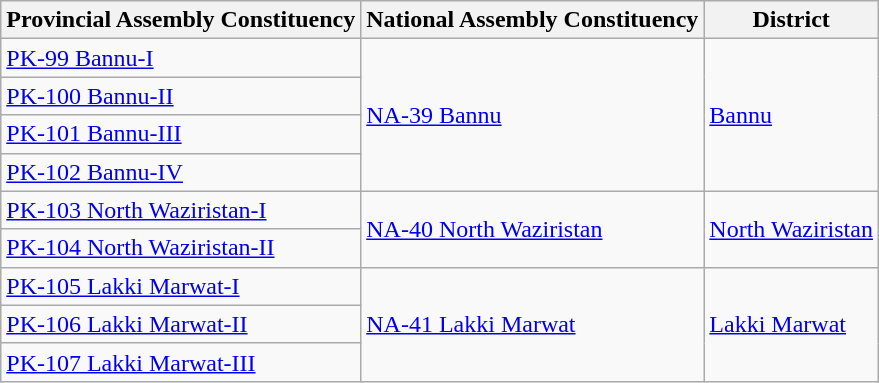<table class="wikitable sortable static-row-numbers static-row-header-hash">
<tr>
<th>Provincial Assembly Constituency</th>
<th>National Assembly Constituency</th>
<th>District</th>
</tr>
<tr>
<td><a href='#'>PK-99 Bannu-I</a></td>
<td rowspan="4"><a href='#'>NA-39 Bannu</a></td>
<td rowspan="4"><a href='#'>Bannu</a></td>
</tr>
<tr>
<td><a href='#'>PK-100 Bannu-II</a></td>
</tr>
<tr>
<td><a href='#'>PK-101 Bannu-III</a></td>
</tr>
<tr>
<td><a href='#'>PK-102 Bannu-IV</a></td>
</tr>
<tr>
<td><a href='#'>PK-103 North Waziristan-I</a></td>
<td rowspan="2"><a href='#'>NA-40 North Waziristan</a></td>
<td rowspan="2"><a href='#'>North Waziristan</a></td>
</tr>
<tr>
<td><a href='#'>PK-104 North Waziristan-II</a></td>
</tr>
<tr>
<td><a href='#'>PK-105 Lakki Marwat-I</a></td>
<td rowspan="3"><a href='#'>NA-41 Lakki Marwat</a></td>
<td rowspan="3"><a href='#'>Lakki Marwat</a></td>
</tr>
<tr>
<td><a href='#'>PK-106 Lakki Marwat-II</a></td>
</tr>
<tr>
<td><a href='#'>PK-107 Lakki Marwat-III</a></td>
</tr>
</table>
